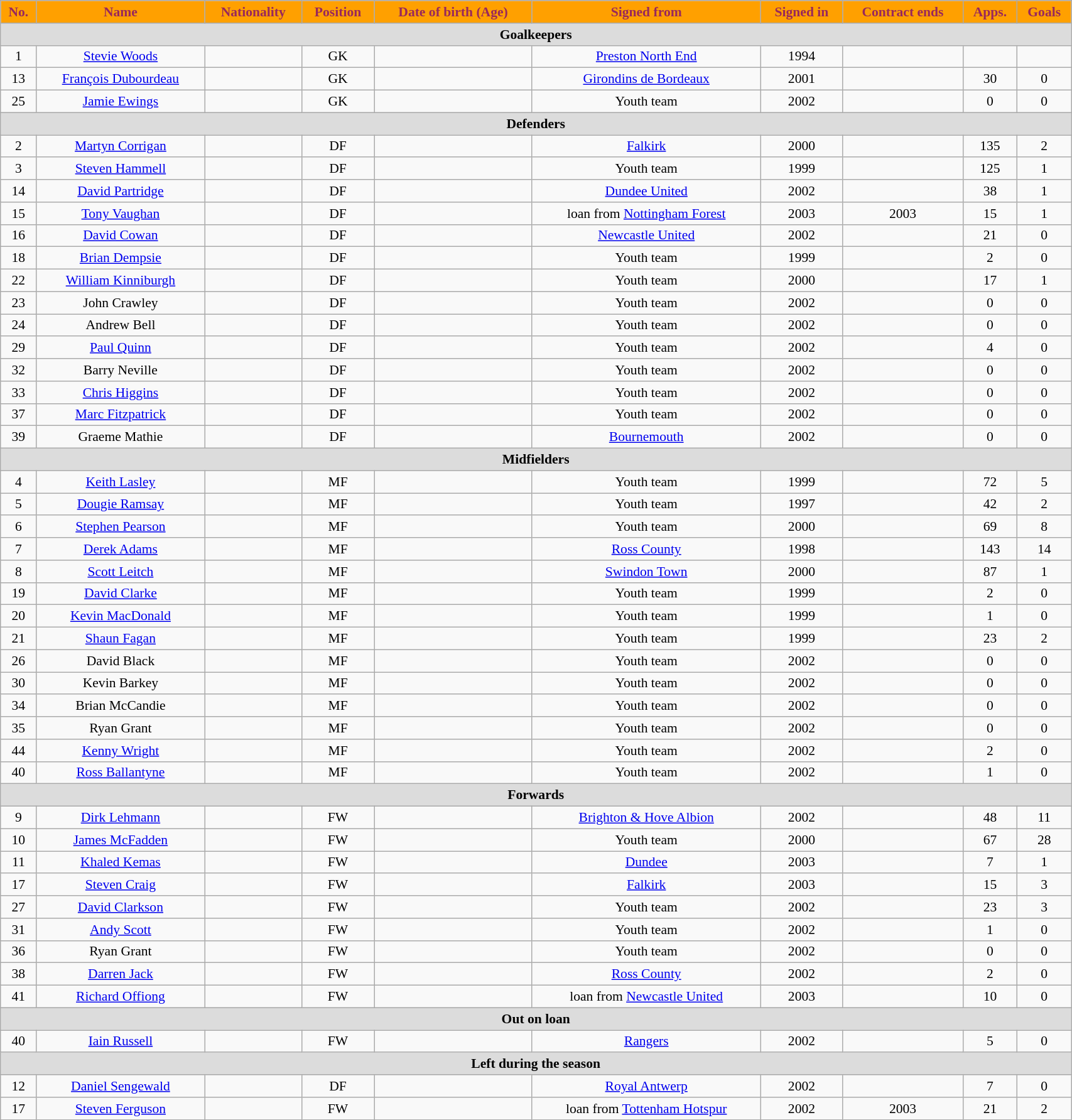<table class="wikitable"  style="text-align:center; font-size:90%; width:90%;">
<tr>
<th style="background:#ffa000; color:#98285c; text-align:center;">No.</th>
<th style="background:#ffa000; color:#98285c; text-align:center;">Name</th>
<th style="background:#ffa000; color:#98285c; text-align:center;">Nationality</th>
<th style="background:#ffa000; color:#98285c; text-align:center;">Position</th>
<th style="background:#ffa000; color:#98285c; text-align:center;">Date of birth (Age)</th>
<th style="background:#ffa000; color:#98285c; text-align:center;">Signed from</th>
<th style="background:#ffa000; color:#98285c; text-align:center;">Signed in</th>
<th style="background:#ffa000; color:#98285c; text-align:center;">Contract ends</th>
<th style="background:#ffa000; color:#98285c; text-align:center;">Apps.</th>
<th style="background:#ffa000; color:#98285c; text-align:center;">Goals</th>
</tr>
<tr>
<th colspan="11"  style="background:#dcdcdc; text-align:center;">Goalkeepers</th>
</tr>
<tr>
<td>1</td>
<td><a href='#'>Stevie Woods</a></td>
<td></td>
<td>GK</td>
<td></td>
<td><a href='#'>Preston North End</a></td>
<td>1994</td>
<td></td>
<td></td>
<td></td>
</tr>
<tr>
<td>13</td>
<td><a href='#'>François Dubourdeau</a></td>
<td></td>
<td>GK</td>
<td></td>
<td><a href='#'>Girondins de Bordeaux</a></td>
<td>2001</td>
<td></td>
<td>30</td>
<td>0</td>
</tr>
<tr>
<td>25</td>
<td><a href='#'>Jamie Ewings</a></td>
<td></td>
<td>GK</td>
<td></td>
<td>Youth team</td>
<td>2002</td>
<td></td>
<td>0</td>
<td>0</td>
</tr>
<tr>
<th colspan="11"  style="background:#dcdcdc; text-align:center;">Defenders</th>
</tr>
<tr>
<td>2</td>
<td><a href='#'>Martyn Corrigan</a></td>
<td></td>
<td>DF</td>
<td></td>
<td><a href='#'>Falkirk</a></td>
<td>2000</td>
<td></td>
<td>135</td>
<td>2</td>
</tr>
<tr>
<td>3</td>
<td><a href='#'>Steven Hammell</a></td>
<td></td>
<td>DF</td>
<td></td>
<td>Youth team</td>
<td>1999</td>
<td></td>
<td>125</td>
<td>1</td>
</tr>
<tr>
<td>14</td>
<td><a href='#'>David Partridge</a></td>
<td></td>
<td>DF</td>
<td></td>
<td><a href='#'>Dundee United</a></td>
<td>2002</td>
<td></td>
<td>38</td>
<td>1</td>
</tr>
<tr>
<td>15</td>
<td><a href='#'>Tony Vaughan</a></td>
<td></td>
<td>DF</td>
<td></td>
<td>loan from <a href='#'>Nottingham Forest</a></td>
<td>2003</td>
<td>2003</td>
<td>15</td>
<td>1</td>
</tr>
<tr>
<td>16</td>
<td><a href='#'>David Cowan</a></td>
<td></td>
<td>DF</td>
<td></td>
<td><a href='#'>Newcastle United</a></td>
<td>2002</td>
<td></td>
<td>21</td>
<td>0</td>
</tr>
<tr>
<td>18</td>
<td><a href='#'>Brian Dempsie</a></td>
<td></td>
<td>DF</td>
<td></td>
<td>Youth team</td>
<td>1999</td>
<td></td>
<td>2</td>
<td>0</td>
</tr>
<tr>
<td>22</td>
<td><a href='#'>William Kinniburgh</a></td>
<td></td>
<td>DF</td>
<td></td>
<td>Youth team</td>
<td>2000</td>
<td></td>
<td>17</td>
<td>1</td>
</tr>
<tr>
<td>23</td>
<td>John Crawley</td>
<td></td>
<td>DF</td>
<td></td>
<td>Youth team</td>
<td>2002</td>
<td></td>
<td>0</td>
<td>0</td>
</tr>
<tr>
<td>24</td>
<td>Andrew Bell</td>
<td></td>
<td>DF</td>
<td></td>
<td>Youth team</td>
<td>2002</td>
<td></td>
<td>0</td>
<td>0</td>
</tr>
<tr>
<td>29</td>
<td><a href='#'>Paul Quinn</a></td>
<td></td>
<td>DF</td>
<td></td>
<td>Youth team</td>
<td>2002</td>
<td></td>
<td>4</td>
<td>0</td>
</tr>
<tr>
<td>32</td>
<td>Barry Neville</td>
<td></td>
<td>DF</td>
<td></td>
<td>Youth team</td>
<td>2002</td>
<td></td>
<td>0</td>
<td>0</td>
</tr>
<tr>
<td>33</td>
<td><a href='#'>Chris Higgins</a></td>
<td></td>
<td>DF</td>
<td></td>
<td>Youth team</td>
<td>2002</td>
<td></td>
<td>0</td>
<td>0</td>
</tr>
<tr>
<td>37</td>
<td><a href='#'>Marc Fitzpatrick</a></td>
<td></td>
<td>DF</td>
<td></td>
<td>Youth team</td>
<td>2002</td>
<td></td>
<td>0</td>
<td>0</td>
</tr>
<tr>
<td>39</td>
<td>Graeme Mathie</td>
<td></td>
<td>DF</td>
<td></td>
<td><a href='#'>Bournemouth</a></td>
<td>2002</td>
<td></td>
<td>0</td>
<td>0</td>
</tr>
<tr>
<th colspan="11"  style="background:#dcdcdc; text-align:center;">Midfielders</th>
</tr>
<tr>
<td>4</td>
<td><a href='#'>Keith Lasley</a></td>
<td></td>
<td>MF</td>
<td></td>
<td>Youth team</td>
<td>1999</td>
<td></td>
<td>72</td>
<td>5</td>
</tr>
<tr>
<td>5</td>
<td><a href='#'>Dougie Ramsay</a></td>
<td></td>
<td>MF</td>
<td></td>
<td>Youth team</td>
<td>1997</td>
<td></td>
<td>42</td>
<td>2</td>
</tr>
<tr>
<td>6</td>
<td><a href='#'>Stephen Pearson</a></td>
<td></td>
<td>MF</td>
<td></td>
<td>Youth team</td>
<td>2000</td>
<td></td>
<td>69</td>
<td>8</td>
</tr>
<tr>
<td>7</td>
<td><a href='#'>Derek Adams</a></td>
<td></td>
<td>MF</td>
<td></td>
<td><a href='#'>Ross County</a></td>
<td>1998</td>
<td></td>
<td>143</td>
<td>14</td>
</tr>
<tr>
<td>8</td>
<td><a href='#'>Scott Leitch</a></td>
<td></td>
<td>MF</td>
<td></td>
<td><a href='#'>Swindon Town</a></td>
<td>2000</td>
<td></td>
<td>87</td>
<td>1</td>
</tr>
<tr>
<td>19</td>
<td><a href='#'>David Clarke</a></td>
<td></td>
<td>MF</td>
<td></td>
<td>Youth team</td>
<td>1999</td>
<td></td>
<td>2</td>
<td>0</td>
</tr>
<tr>
<td>20</td>
<td><a href='#'>Kevin MacDonald</a></td>
<td></td>
<td>MF</td>
<td></td>
<td>Youth team</td>
<td>1999</td>
<td></td>
<td>1</td>
<td>0</td>
</tr>
<tr>
<td>21</td>
<td><a href='#'>Shaun Fagan</a></td>
<td></td>
<td>MF</td>
<td></td>
<td>Youth team</td>
<td>1999</td>
<td></td>
<td>23</td>
<td>2</td>
</tr>
<tr>
<td>26</td>
<td>David Black</td>
<td></td>
<td>MF</td>
<td></td>
<td>Youth team</td>
<td>2002</td>
<td></td>
<td>0</td>
<td>0</td>
</tr>
<tr>
<td>30</td>
<td>Kevin Barkey</td>
<td></td>
<td>MF</td>
<td></td>
<td>Youth team</td>
<td>2002</td>
<td></td>
<td>0</td>
<td>0</td>
</tr>
<tr>
<td>34</td>
<td>Brian McCandie</td>
<td></td>
<td>MF</td>
<td></td>
<td>Youth team</td>
<td>2002</td>
<td></td>
<td>0</td>
<td>0</td>
</tr>
<tr>
<td>35</td>
<td>Ryan Grant</td>
<td></td>
<td>MF</td>
<td></td>
<td>Youth team</td>
<td>2002</td>
<td></td>
<td>0</td>
<td>0</td>
</tr>
<tr>
<td>44</td>
<td><a href='#'>Kenny Wright</a></td>
<td></td>
<td>MF</td>
<td></td>
<td>Youth team</td>
<td>2002</td>
<td></td>
<td>2</td>
<td>0</td>
</tr>
<tr>
<td>40</td>
<td><a href='#'>Ross Ballantyne</a></td>
<td></td>
<td>MF</td>
<td></td>
<td>Youth team</td>
<td>2002</td>
<td></td>
<td>1</td>
<td>0</td>
</tr>
<tr>
<th colspan="11"  style="background:#dcdcdc; text-align:center;">Forwards</th>
</tr>
<tr>
<td>9</td>
<td><a href='#'>Dirk Lehmann</a></td>
<td></td>
<td>FW</td>
<td></td>
<td><a href='#'>Brighton & Hove Albion</a></td>
<td>2002</td>
<td></td>
<td>48</td>
<td>11</td>
</tr>
<tr>
<td>10</td>
<td><a href='#'>James McFadden</a></td>
<td></td>
<td>FW</td>
<td></td>
<td>Youth team</td>
<td>2000</td>
<td></td>
<td>67</td>
<td>28</td>
</tr>
<tr>
<td>11</td>
<td><a href='#'>Khaled Kemas</a></td>
<td></td>
<td>FW</td>
<td></td>
<td><a href='#'>Dundee</a></td>
<td>2003</td>
<td></td>
<td>7</td>
<td>1</td>
</tr>
<tr>
<td>17</td>
<td><a href='#'>Steven Craig</a></td>
<td></td>
<td>FW</td>
<td></td>
<td><a href='#'>Falkirk</a></td>
<td>2003</td>
<td></td>
<td>15</td>
<td>3</td>
</tr>
<tr>
<td>27</td>
<td><a href='#'>David Clarkson</a></td>
<td></td>
<td>FW</td>
<td></td>
<td>Youth team</td>
<td>2002</td>
<td></td>
<td>23</td>
<td>3</td>
</tr>
<tr>
<td>31</td>
<td><a href='#'>Andy Scott</a></td>
<td></td>
<td>FW</td>
<td></td>
<td>Youth team</td>
<td>2002</td>
<td></td>
<td>1</td>
<td>0</td>
</tr>
<tr>
<td>36</td>
<td>Ryan Grant</td>
<td></td>
<td>FW</td>
<td></td>
<td>Youth team</td>
<td>2002</td>
<td></td>
<td>0</td>
<td>0</td>
</tr>
<tr>
<td>38</td>
<td><a href='#'>Darren Jack</a></td>
<td></td>
<td>FW</td>
<td></td>
<td><a href='#'>Ross County</a></td>
<td>2002</td>
<td></td>
<td>2</td>
<td>0</td>
</tr>
<tr>
<td>41</td>
<td><a href='#'>Richard Offiong</a></td>
<td></td>
<td>FW</td>
<td></td>
<td>loan from <a href='#'>Newcastle United</a></td>
<td>2003</td>
<td></td>
<td>10</td>
<td>0</td>
</tr>
<tr>
<th colspan="11"  style="background:#dcdcdc; text-align:center;">Out on loan</th>
</tr>
<tr>
<td>40</td>
<td><a href='#'>Iain Russell</a></td>
<td></td>
<td>FW</td>
<td></td>
<td><a href='#'>Rangers</a></td>
<td>2002</td>
<td></td>
<td>5</td>
<td>0</td>
</tr>
<tr>
<th colspan="11"  style="background:#dcdcdc; text-align:center;">Left during the season</th>
</tr>
<tr>
<td>12</td>
<td><a href='#'>Daniel Sengewald</a></td>
<td></td>
<td>DF</td>
<td></td>
<td><a href='#'>Royal Antwerp</a></td>
<td>2002</td>
<td></td>
<td>7</td>
<td>0</td>
</tr>
<tr>
<td>17</td>
<td><a href='#'>Steven Ferguson</a></td>
<td></td>
<td>FW</td>
<td></td>
<td>loan from <a href='#'>Tottenham Hotspur</a></td>
<td>2002</td>
<td>2003</td>
<td>21</td>
<td>2</td>
</tr>
</table>
